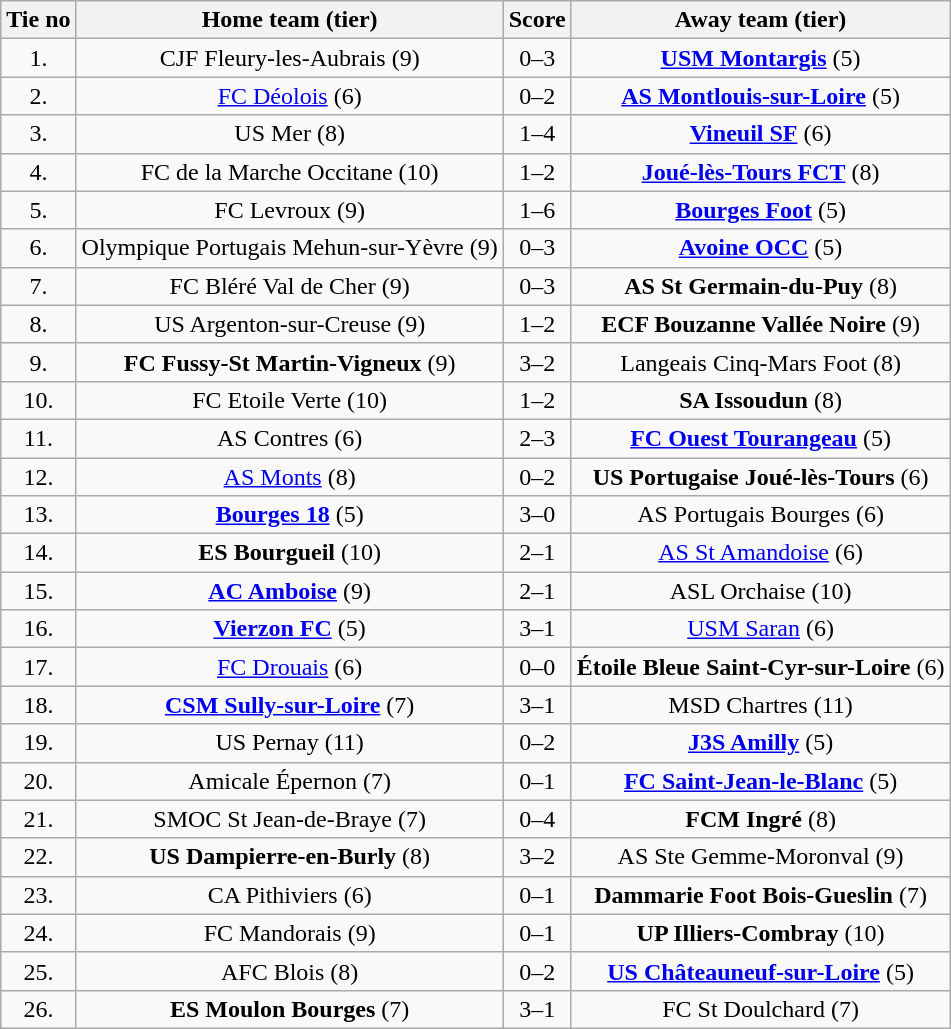<table class="wikitable" style="text-align: center">
<tr>
<th>Tie no</th>
<th>Home team (tier)</th>
<th>Score</th>
<th>Away team (tier)</th>
</tr>
<tr>
<td>1.</td>
<td>CJF Fleury-les-Aubrais (9)</td>
<td>0–3</td>
<td><strong><a href='#'>USM Montargis</a></strong> (5)</td>
</tr>
<tr>
<td>2.</td>
<td><a href='#'>FC Déolois</a> (6)</td>
<td>0–2</td>
<td><strong><a href='#'>AS Montlouis-sur-Loire</a></strong> (5)</td>
</tr>
<tr>
<td>3.</td>
<td>US Mer (8)</td>
<td>1–4</td>
<td><strong><a href='#'>Vineuil SF</a></strong> (6)</td>
</tr>
<tr>
<td>4.</td>
<td>FC de la Marche Occitane (10)</td>
<td>1–2</td>
<td><strong><a href='#'>Joué-lès-Tours FCT</a></strong> (8)</td>
</tr>
<tr>
<td>5.</td>
<td>FC Levroux (9)</td>
<td>1–6</td>
<td><strong><a href='#'>Bourges Foot</a></strong> (5)</td>
</tr>
<tr>
<td>6.</td>
<td>Olympique Portugais Mehun-sur-Yèvre (9)</td>
<td>0–3</td>
<td><strong><a href='#'>Avoine OCC</a></strong> (5)</td>
</tr>
<tr>
<td>7.</td>
<td>FC Bléré Val de Cher (9)</td>
<td>0–3</td>
<td><strong>AS St Germain-du-Puy</strong> (8)</td>
</tr>
<tr>
<td>8.</td>
<td>US Argenton-sur-Creuse (9)</td>
<td>1–2</td>
<td><strong>ECF Bouzanne Vallée Noire</strong> (9)</td>
</tr>
<tr>
<td>9.</td>
<td><strong>FC Fussy-St Martin-Vigneux</strong> (9)</td>
<td>3–2</td>
<td>Langeais Cinq-Mars Foot (8)</td>
</tr>
<tr>
<td>10.</td>
<td>FC Etoile Verte (10)</td>
<td>1–2</td>
<td><strong>SA Issoudun</strong> (8)</td>
</tr>
<tr>
<td>11.</td>
<td>AS Contres (6)</td>
<td>2–3</td>
<td><strong><a href='#'>FC Ouest Tourangeau</a></strong> (5)</td>
</tr>
<tr>
<td>12.</td>
<td><a href='#'>AS Monts</a> (8)</td>
<td>0–2</td>
<td><strong>US Portugaise Joué-lès-Tours</strong> (6)</td>
</tr>
<tr>
<td>13.</td>
<td><strong><a href='#'>Bourges 18</a></strong> (5)</td>
<td>3–0</td>
<td>AS Portugais Bourges (6)</td>
</tr>
<tr>
<td>14.</td>
<td><strong>ES Bourgueil</strong> (10)</td>
<td>2–1</td>
<td><a href='#'>AS St Amandoise</a> (6)</td>
</tr>
<tr>
<td>15.</td>
<td><strong><a href='#'>AC Amboise</a></strong> (9)</td>
<td>2–1</td>
<td>ASL Orchaise (10)</td>
</tr>
<tr>
<td>16.</td>
<td><strong><a href='#'>Vierzon FC</a></strong> (5)</td>
<td>3–1 </td>
<td><a href='#'>USM Saran</a> (6)</td>
</tr>
<tr>
<td>17.</td>
<td><a href='#'>FC Drouais</a> (6)</td>
<td>0–0 </td>
<td><strong>Étoile Bleue Saint-Cyr-sur-Loire</strong> (6)</td>
</tr>
<tr>
<td>18.</td>
<td><strong><a href='#'>CSM Sully-sur-Loire</a></strong> (7)</td>
<td>3–1</td>
<td>MSD Chartres (11)</td>
</tr>
<tr>
<td>19.</td>
<td>US Pernay (11)</td>
<td>0–2</td>
<td><strong><a href='#'>J3S Amilly</a></strong> (5)</td>
</tr>
<tr>
<td>20.</td>
<td>Amicale Épernon (7)</td>
<td>0–1</td>
<td><strong><a href='#'>FC Saint-Jean-le-Blanc</a></strong> (5)</td>
</tr>
<tr>
<td>21.</td>
<td>SMOC St Jean-de-Braye (7)</td>
<td>0–4</td>
<td><strong>FCM Ingré</strong> (8)</td>
</tr>
<tr>
<td>22.</td>
<td><strong>US Dampierre-en-Burly</strong> (8)</td>
<td>3–2</td>
<td>AS Ste Gemme-Moronval (9)</td>
</tr>
<tr>
<td>23.</td>
<td>CA Pithiviers (6)</td>
<td>0–1</td>
<td><strong>Dammarie Foot Bois-Gueslin</strong> (7)</td>
</tr>
<tr>
<td>24.</td>
<td>FC Mandorais (9)</td>
<td>0–1</td>
<td><strong>UP Illiers-Combray</strong> (10)</td>
</tr>
<tr>
<td>25.</td>
<td>AFC Blois (8)</td>
<td>0–2</td>
<td><strong><a href='#'>US Châteauneuf-sur-Loire</a></strong> (5)</td>
</tr>
<tr>
<td>26.</td>
<td><strong>ES Moulon Bourges</strong> (7)</td>
<td>3–1</td>
<td>FC St Doulchard (7)</td>
</tr>
</table>
